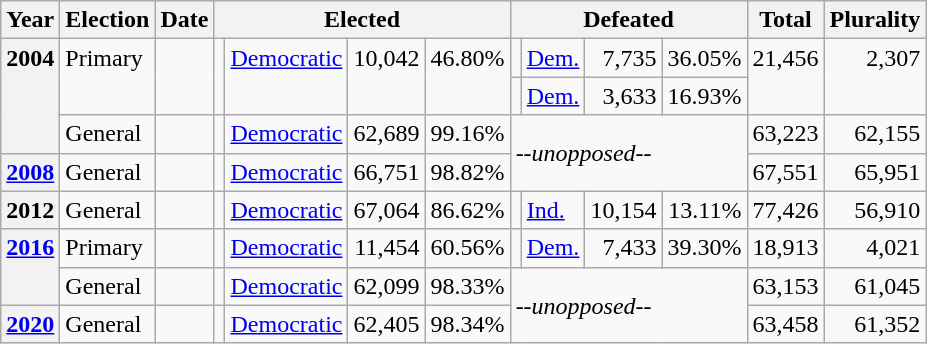<table class=wikitable>
<tr>
<th>Year</th>
<th>Election</th>
<th>Date</th>
<th ! colspan="4">Elected</th>
<th ! colspan="4">Defeated</th>
<th>Total</th>
<th>Plurality</th>
</tr>
<tr>
<th rowspan="3" valign="top">2004</th>
<td rowspan="2" valign="top">Primary</td>
<td rowspan="2" valign="top"></td>
<td rowspan="2" valign="top"></td>
<td rowspan="2" valign="top" ><a href='#'>Democratic</a></td>
<td rowspan="2" valign="top" align="right">10,042</td>
<td rowspan="2" valign="top" align="right">46.80%</td>
<td valign="top"></td>
<td valign="top" ><a href='#'>Dem.</a></td>
<td valign="top" align="right">7,735</td>
<td valign="top" align="right">36.05%</td>
<td rowspan="2" valign="top" align="right">21,456</td>
<td rowspan="2" valign="top" align="right">2,307</td>
</tr>
<tr>
<td valign="top"></td>
<td valign="top" ><a href='#'>Dem.</a></td>
<td valign="top" align="right">3,633</td>
<td valign="top" align="right">16.93%</td>
</tr>
<tr>
<td valign="top">General</td>
<td valign="top"></td>
<td valign="top"></td>
<td valign="top" ><a href='#'>Democratic</a></td>
<td valign="top" align="right">62,689</td>
<td valign="top" align="right">99.16%</td>
<td rowspan="2" colspan="4"><em>--unopposed--</em></td>
<td valign="top" align="right">63,223</td>
<td valign="top" align="right">62,155</td>
</tr>
<tr>
<th valign="top"><a href='#'>2008</a></th>
<td valign="top">General</td>
<td valign="top"></td>
<td valign="top"></td>
<td valign="top" ><a href='#'>Democratic</a></td>
<td valign="top" align="right">66,751</td>
<td valign="top" align="right">98.82%</td>
<td valign="top" align="right">67,551</td>
<td valign="top" align="right">65,951</td>
</tr>
<tr>
<th valign="top">2012</th>
<td valign="top">General</td>
<td valign="top"></td>
<td valign="top"></td>
<td valign="top" ><a href='#'>Democratic</a></td>
<td valign="top" align="right">67,064</td>
<td valign="top" align="right">86.62%</td>
<td valign="top"></td>
<td valign="top" ><a href='#'>Ind.</a></td>
<td valign="top" align="right">10,154</td>
<td valign="top" align="right">13.11%</td>
<td valign="top" align="right">77,426</td>
<td valign="top" align="right">56,910</td>
</tr>
<tr>
<th rowspan="2" valign="top"><a href='#'>2016</a></th>
<td valign="top">Primary</td>
<td valign="top"></td>
<td valign="top"></td>
<td valign="top" ><a href='#'>Democratic</a></td>
<td valign="top" align="right">11,454</td>
<td valign="top" align="right">60.56%</td>
<td valign="top"></td>
<td valign="top" ><a href='#'>Dem.</a></td>
<td valign="top" align="right">7,433</td>
<td valign="top" align="right">39.30%</td>
<td valign="top" align="right">18,913</td>
<td valign="top" align="right">4,021</td>
</tr>
<tr>
<td valign="top">General</td>
<td valign="top"></td>
<td valign="top"></td>
<td valign="top" ><a href='#'>Democratic</a></td>
<td valign="top" align="right">62,099</td>
<td valign="top" align="right">98.33%</td>
<td rowspan="2" colspan="4"><em>--unopposed--</em></td>
<td valign="top" align="right">63,153</td>
<td valign="top" align="right">61,045</td>
</tr>
<tr>
<th valign="top"><a href='#'>2020</a></th>
<td valign="top">General</td>
<td valign="top"></td>
<td valign="top"></td>
<td valign="top" ><a href='#'>Democratic</a></td>
<td valign="top" align="right">62,405</td>
<td valign="top" align="right">98.34%</td>
<td valign="top" align="right">63,458</td>
<td valign="top" align="right">61,352</td>
</tr>
</table>
